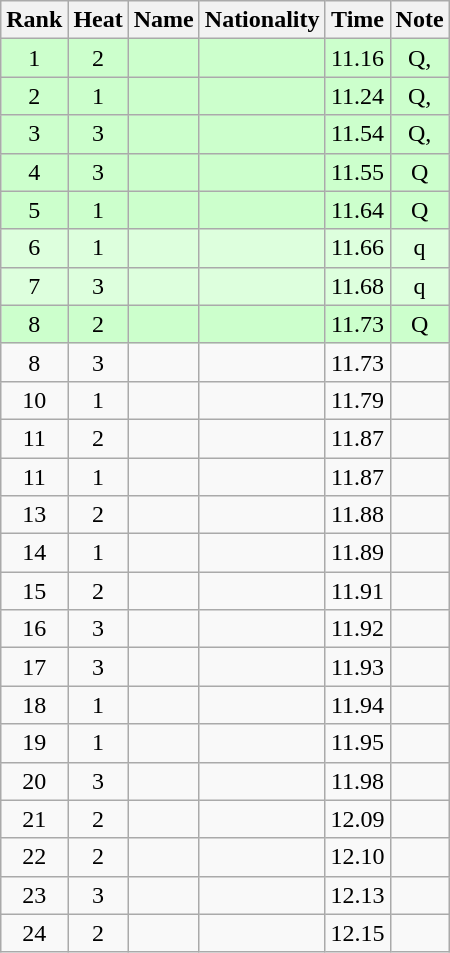<table class="wikitable sortable" style="text-align:center">
<tr>
<th>Rank</th>
<th>Heat</th>
<th>Name</th>
<th>Nationality</th>
<th>Time</th>
<th>Note</th>
</tr>
<tr bgcolor=ccffcc>
<td>1</td>
<td>2</td>
<td align=left></td>
<td align=left></td>
<td>11.16</td>
<td>Q, </td>
</tr>
<tr bgcolor=ccffcc>
<td>2</td>
<td>1</td>
<td align=left></td>
<td align=left></td>
<td>11.24</td>
<td>Q, </td>
</tr>
<tr bgcolor=ccffcc>
<td>3</td>
<td>3</td>
<td align=left></td>
<td align=left></td>
<td>11.54</td>
<td>Q, </td>
</tr>
<tr bgcolor=ccffcc>
<td>4</td>
<td>3</td>
<td align=left></td>
<td align=left></td>
<td>11.55</td>
<td>Q</td>
</tr>
<tr bgcolor=ccffcc>
<td>5</td>
<td>1</td>
<td align=left></td>
<td align=left></td>
<td>11.64</td>
<td>Q</td>
</tr>
<tr bgcolor=ddffdd>
<td>6</td>
<td>1</td>
<td align=left></td>
<td align=left></td>
<td>11.66</td>
<td>q</td>
</tr>
<tr bgcolor=ddffdd>
<td>7</td>
<td>3</td>
<td align=left></td>
<td align=left></td>
<td>11.68</td>
<td>q</td>
</tr>
<tr bgcolor=ccffcc>
<td>8</td>
<td>2</td>
<td align=left></td>
<td align=left></td>
<td>11.73</td>
<td>Q</td>
</tr>
<tr>
<td>8</td>
<td>3</td>
<td align=left></td>
<td align=left></td>
<td>11.73</td>
<td></td>
</tr>
<tr>
<td>10</td>
<td>1</td>
<td align=left></td>
<td align=left></td>
<td>11.79</td>
<td></td>
</tr>
<tr>
<td>11</td>
<td>2</td>
<td align=left></td>
<td align=left></td>
<td>11.87</td>
<td></td>
</tr>
<tr>
<td>11</td>
<td>1</td>
<td align=left></td>
<td align=left></td>
<td>11.87</td>
<td></td>
</tr>
<tr>
<td>13</td>
<td>2</td>
<td align=left></td>
<td align=left></td>
<td>11.88</td>
<td></td>
</tr>
<tr>
<td>14</td>
<td>1</td>
<td align=left></td>
<td align=left></td>
<td>11.89</td>
<td></td>
</tr>
<tr>
<td>15</td>
<td>2</td>
<td align=left></td>
<td align=left></td>
<td>11.91</td>
<td></td>
</tr>
<tr>
<td>16</td>
<td>3</td>
<td align=left></td>
<td align=left></td>
<td>11.92</td>
<td></td>
</tr>
<tr>
<td>17</td>
<td>3</td>
<td align=left></td>
<td align=left></td>
<td>11.93</td>
<td></td>
</tr>
<tr>
<td>18</td>
<td>1</td>
<td align=left></td>
<td align=left></td>
<td>11.94</td>
<td></td>
</tr>
<tr>
<td>19</td>
<td>1</td>
<td align=left></td>
<td align=left></td>
<td>11.95</td>
<td></td>
</tr>
<tr>
<td>20</td>
<td>3</td>
<td align=left></td>
<td align=left></td>
<td>11.98</td>
<td></td>
</tr>
<tr>
<td>21</td>
<td>2</td>
<td align=left></td>
<td align=left></td>
<td>12.09</td>
<td></td>
</tr>
<tr>
<td>22</td>
<td>2</td>
<td align=left></td>
<td align=left></td>
<td>12.10</td>
<td></td>
</tr>
<tr>
<td>23</td>
<td>3</td>
<td align=left></td>
<td align=left></td>
<td>12.13</td>
<td></td>
</tr>
<tr>
<td>24</td>
<td>2</td>
<td align=left></td>
<td align=left></td>
<td>12.15</td>
<td></td>
</tr>
</table>
